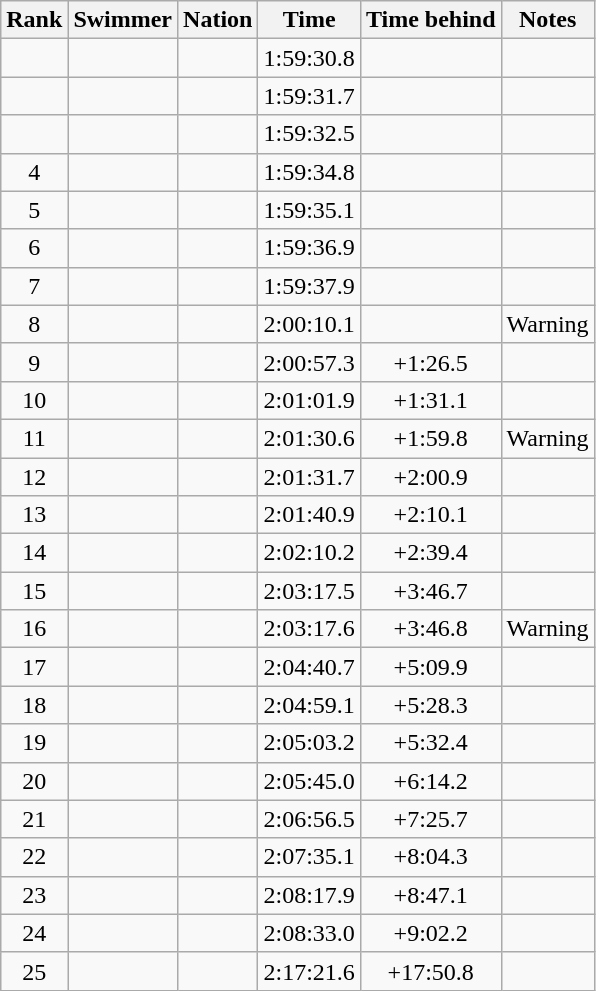<table class="wikitable sortable" style="text-align:center">
<tr>
<th>Rank</th>
<th>Swimmer</th>
<th>Nation</th>
<th>Time</th>
<th>Time behind</th>
<th>Notes</th>
</tr>
<tr>
<td></td>
<td align=left></td>
<td align=left></td>
<td>1:59:30.8</td>
<td></td>
<td></td>
</tr>
<tr>
<td></td>
<td align=left></td>
<td align=left></td>
<td>1:59:31.7</td>
<td></td>
<td></td>
</tr>
<tr>
<td></td>
<td align=left></td>
<td align=left></td>
<td>1:59:32.5</td>
<td></td>
<td></td>
</tr>
<tr>
<td>4</td>
<td align=left></td>
<td align=left></td>
<td>1:59:34.8</td>
<td></td>
<td></td>
</tr>
<tr>
<td>5</td>
<td align=left></td>
<td align=left></td>
<td>1:59:35.1</td>
<td></td>
<td></td>
</tr>
<tr>
<td>6</td>
<td align=left></td>
<td align=left></td>
<td>1:59:36.9</td>
<td></td>
<td></td>
</tr>
<tr>
<td>7</td>
<td align=left></td>
<td align=left></td>
<td>1:59:37.9</td>
<td></td>
<td></td>
</tr>
<tr>
<td>8</td>
<td align=left></td>
<td align=left></td>
<td>2:00:10.1</td>
<td></td>
<td>Warning</td>
</tr>
<tr>
<td>9</td>
<td align=left></td>
<td align=left></td>
<td>2:00:57.3</td>
<td>+1:26.5</td>
<td></td>
</tr>
<tr>
<td>10</td>
<td align=left></td>
<td align=left></td>
<td>2:01:01.9</td>
<td>+1:31.1</td>
<td></td>
</tr>
<tr>
<td>11</td>
<td align=left></td>
<td align=left></td>
<td>2:01:30.6</td>
<td>+1:59.8</td>
<td>Warning</td>
</tr>
<tr>
<td>12</td>
<td align=left></td>
<td align=left></td>
<td>2:01:31.7</td>
<td>+2:00.9</td>
<td></td>
</tr>
<tr>
<td>13</td>
<td align=left></td>
<td align=left></td>
<td>2:01:40.9</td>
<td>+2:10.1</td>
<td></td>
</tr>
<tr>
<td>14</td>
<td align=left></td>
<td align=left></td>
<td>2:02:10.2</td>
<td>+2:39.4</td>
<td></td>
</tr>
<tr>
<td>15</td>
<td align=left></td>
<td align=left></td>
<td>2:03:17.5</td>
<td>+3:46.7</td>
<td></td>
</tr>
<tr>
<td>16</td>
<td align=left></td>
<td align=left></td>
<td>2:03:17.6</td>
<td>+3:46.8</td>
<td>Warning</td>
</tr>
<tr>
<td>17</td>
<td align=left></td>
<td align=left></td>
<td>2:04:40.7</td>
<td>+5:09.9</td>
<td></td>
</tr>
<tr>
<td>18</td>
<td align=left></td>
<td align=left></td>
<td>2:04:59.1</td>
<td>+5:28.3</td>
<td></td>
</tr>
<tr>
<td>19</td>
<td align=left></td>
<td align=left></td>
<td>2:05:03.2</td>
<td>+5:32.4</td>
<td></td>
</tr>
<tr>
<td>20</td>
<td align=left></td>
<td align=left></td>
<td>2:05:45.0</td>
<td>+6:14.2</td>
<td></td>
</tr>
<tr>
<td>21</td>
<td align=left></td>
<td align=left></td>
<td>2:06:56.5</td>
<td>+7:25.7</td>
<td></td>
</tr>
<tr>
<td>22</td>
<td align=left></td>
<td align=left></td>
<td>2:07:35.1</td>
<td>+8:04.3</td>
<td></td>
</tr>
<tr>
<td>23</td>
<td align=left></td>
<td align=left></td>
<td>2:08:17.9</td>
<td>+8:47.1</td>
<td></td>
</tr>
<tr>
<td>24</td>
<td align=left></td>
<td align=left></td>
<td>2:08:33.0</td>
<td>+9:02.2</td>
<td></td>
</tr>
<tr>
<td>25</td>
<td align=left></td>
<td align=left></td>
<td>2:17:21.6</td>
<td>+17:50.8</td>
<td></td>
</tr>
</table>
